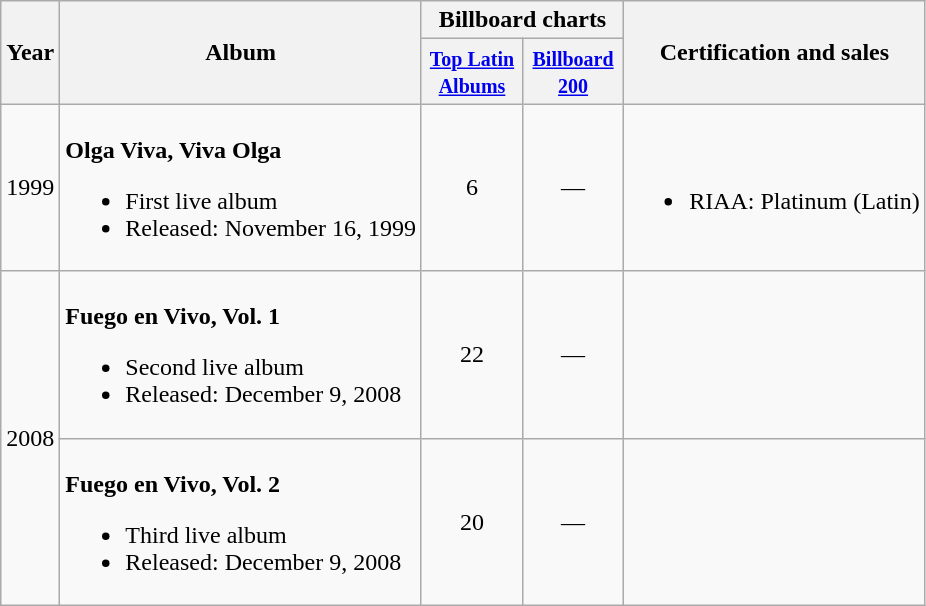<table class="wikitable">
<tr>
<th rowspan="2">Year</th>
<th rowspan="2">Album</th>
<th colspan="2">Billboard charts</th>
<th rowspan="2">Certification and sales</th>
</tr>
<tr>
<th width="60"><small><a href='#'>Top Latin Albums</a></small></th>
<th width="60"><small><a href='#'>Billboard 200</a></small></th>
</tr>
<tr>
<td>1999</td>
<td><br><strong>Olga Viva, Viva Olga</strong><ul><li>First live album</li><li>Released: November 16, 1999</li></ul></td>
<td style="text-align:center;">6</td>
<td style="text-align:center;">—</td>
<td align="left"><br><ul><li>RIAA: Platinum (Latin)</li></ul></td>
</tr>
<tr>
<td rowspan="2">2008</td>
<td><br><strong>Fuego en Vivo, Vol. 1</strong><ul><li>Second live album</li><li>Released: December 9, 2008</li></ul></td>
<td style="text-align:center;">22</td>
<td style="text-align:center;">—</td>
<td align="left"></td>
</tr>
<tr>
<td><br><strong>Fuego en Vivo, Vol. 2</strong><ul><li>Third live album</li><li>Released: December 9, 2008</li></ul></td>
<td style="text-align:center;">20</td>
<td style="text-align:center;">—</td>
<td align="left"></td>
</tr>
</table>
